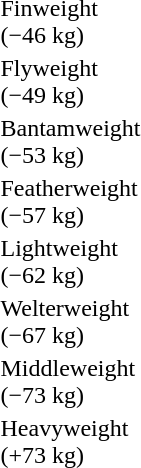<table>
<tr>
<td rowspan=2>Finweight <br>(−46 kg) </td>
<td rowspan=2></td>
<td rowspan=2></td>
<td></td>
</tr>
<tr>
<td></td>
</tr>
<tr>
<td rowspan=2>Flyweight<br>(−49 kg) </td>
<td rowspan=2></td>
<td rowspan=2></td>
<td></td>
</tr>
<tr>
<td></td>
</tr>
<tr>
<td rowspan=2>Bantamweight<br>(−53 kg) </td>
<td rowspan=2></td>
<td rowspan=2></td>
<td></td>
</tr>
<tr>
<td></td>
</tr>
<tr>
<td rowspan=2>Featherweight<br>(−57 kg) </td>
<td rowspan=2></td>
<td rowspan=2></td>
<td></td>
</tr>
<tr>
<td></td>
</tr>
<tr>
<td rowspan=2>Lightweight<br>(−62 kg) </td>
<td rowspan=2></td>
<td rowspan=2></td>
<td></td>
</tr>
<tr>
<td></td>
</tr>
<tr>
<td rowspan=2>Welterweight<br>(−67 kg) </td>
<td rowspan=2></td>
<td rowspan=2></td>
<td></td>
</tr>
<tr>
<td></td>
</tr>
<tr>
<td rowspan=2>Middleweight<br>(−73 kg) </td>
<td rowspan=2></td>
<td rowspan=2></td>
<td></td>
</tr>
<tr>
<td></td>
</tr>
<tr>
<td rowspan=2>Heavyweight<br>(+73 kg) </td>
<td rowspan=2></td>
<td rowspan=2></td>
<td></td>
</tr>
<tr>
<td></td>
</tr>
</table>
